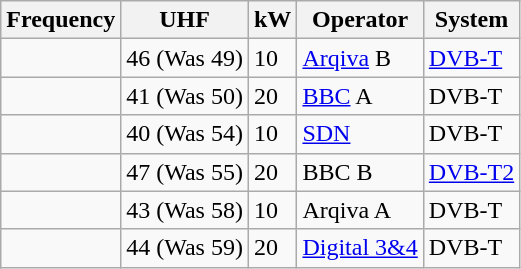<table class="wikitable sortable">
<tr>
<th>Frequency</th>
<th>UHF</th>
<th>kW</th>
<th>Operator</th>
<th>System</th>
</tr>
<tr>
<td></td>
<td>46 (Was 49)</td>
<td>10</td>
<td><a href='#'>Arqiva</a> B</td>
<td><a href='#'>DVB-T</a></td>
</tr>
<tr>
<td></td>
<td>41 (Was 50)</td>
<td>20</td>
<td><a href='#'>BBC</a> A</td>
<td>DVB-T</td>
</tr>
<tr>
<td></td>
<td>40 (Was 54)</td>
<td>10</td>
<td><a href='#'>SDN</a></td>
<td>DVB-T</td>
</tr>
<tr>
<td></td>
<td>47 (Was 55)</td>
<td>20</td>
<td>BBC B</td>
<td><a href='#'>DVB-T2</a></td>
</tr>
<tr>
<td></td>
<td>43 (Was 58)</td>
<td>10</td>
<td>Arqiva A</td>
<td>DVB-T</td>
</tr>
<tr>
<td></td>
<td>44 (Was 59)</td>
<td>20</td>
<td><a href='#'>Digital 3&4</a></td>
<td>DVB-T</td>
</tr>
</table>
